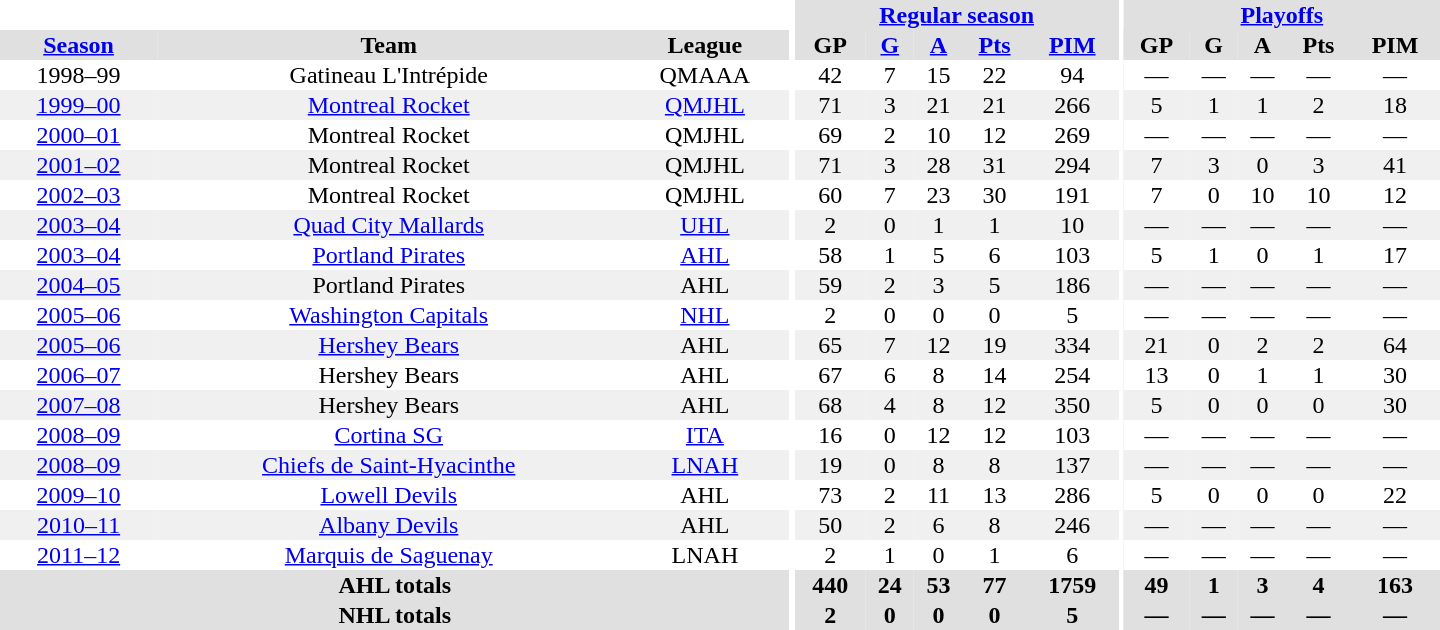<table border="0" cellpadding="1" cellspacing="0" style="text-align:center; width:60em">
<tr bgcolor="#e0e0e0">
<th colspan="3" bgcolor="#ffffff"></th>
<th rowspan="100" bgcolor="#ffffff"></th>
<th colspan="5"><a href='#'>Regular season</a></th>
<th rowspan="100" bgcolor="#ffffff"></th>
<th colspan="5"><a href='#'>Playoffs</a></th>
</tr>
<tr bgcolor="#e0e0e0">
<th><a href='#'>Season</a></th>
<th>Team</th>
<th>League</th>
<th>GP</th>
<th><a href='#'>G</a></th>
<th><a href='#'>A</a></th>
<th><a href='#'>Pts</a></th>
<th><a href='#'>PIM</a></th>
<th>GP</th>
<th>G</th>
<th>A</th>
<th>Pts</th>
<th>PIM</th>
</tr>
<tr>
<td>1998–99</td>
<td>Gatineau L'Intrépide</td>
<td>QMAAA</td>
<td>42</td>
<td>7</td>
<td>15</td>
<td>22</td>
<td>94</td>
<td>—</td>
<td>—</td>
<td>—</td>
<td>—</td>
<td>—</td>
</tr>
<tr bgcolor="#f0f0f0">
<td><a href='#'>1999–00</a></td>
<td><a href='#'>Montreal Rocket</a></td>
<td><a href='#'>QMJHL</a></td>
<td>71</td>
<td>3</td>
<td>21</td>
<td>21</td>
<td>266</td>
<td>5</td>
<td>1</td>
<td>1</td>
<td>2</td>
<td>18</td>
</tr>
<tr>
<td><a href='#'>2000–01</a></td>
<td>Montreal Rocket</td>
<td>QMJHL</td>
<td>69</td>
<td>2</td>
<td>10</td>
<td>12</td>
<td>269</td>
<td>—</td>
<td>—</td>
<td>—</td>
<td>—</td>
<td>—</td>
</tr>
<tr bgcolor="#f0f0f0">
<td><a href='#'>2001–02</a></td>
<td>Montreal Rocket</td>
<td>QMJHL</td>
<td>71</td>
<td>3</td>
<td>28</td>
<td>31</td>
<td>294</td>
<td>7</td>
<td>3</td>
<td>0</td>
<td>3</td>
<td>41</td>
</tr>
<tr>
<td><a href='#'>2002–03</a></td>
<td>Montreal Rocket</td>
<td>QMJHL</td>
<td>60</td>
<td>7</td>
<td>23</td>
<td>30</td>
<td>191</td>
<td>7</td>
<td>0</td>
<td>10</td>
<td>10</td>
<td>12</td>
</tr>
<tr bgcolor="#f0f0f0">
<td><a href='#'>2003–04</a></td>
<td><a href='#'>Quad City Mallards</a></td>
<td><a href='#'>UHL</a></td>
<td>2</td>
<td>0</td>
<td>1</td>
<td>1</td>
<td>10</td>
<td>—</td>
<td>—</td>
<td>—</td>
<td>—</td>
<td>—</td>
</tr>
<tr>
<td><a href='#'>2003–04</a></td>
<td><a href='#'>Portland Pirates</a></td>
<td><a href='#'>AHL</a></td>
<td>58</td>
<td>1</td>
<td>5</td>
<td>6</td>
<td>103</td>
<td>5</td>
<td>1</td>
<td>0</td>
<td>1</td>
<td>17</td>
</tr>
<tr bgcolor="#f0f0f0">
<td><a href='#'>2004–05</a></td>
<td>Portland Pirates</td>
<td>AHL</td>
<td>59</td>
<td>2</td>
<td>3</td>
<td>5</td>
<td>186</td>
<td>—</td>
<td>—</td>
<td>—</td>
<td>—</td>
<td>—</td>
</tr>
<tr>
<td><a href='#'>2005–06</a></td>
<td><a href='#'>Washington Capitals</a></td>
<td><a href='#'>NHL</a></td>
<td>2</td>
<td>0</td>
<td>0</td>
<td>0</td>
<td>5</td>
<td>—</td>
<td>—</td>
<td>—</td>
<td>—</td>
<td>—</td>
</tr>
<tr bgcolor="#f0f0f0">
<td><a href='#'>2005–06</a></td>
<td><a href='#'>Hershey Bears</a></td>
<td>AHL</td>
<td>65</td>
<td>7</td>
<td>12</td>
<td>19</td>
<td>334</td>
<td>21</td>
<td>0</td>
<td>2</td>
<td>2</td>
<td>64</td>
</tr>
<tr>
<td><a href='#'>2006–07</a></td>
<td>Hershey Bears</td>
<td>AHL</td>
<td>67</td>
<td>6</td>
<td>8</td>
<td>14</td>
<td>254</td>
<td>13</td>
<td>0</td>
<td>1</td>
<td>1</td>
<td>30</td>
</tr>
<tr bgcolor="#f0f0f0">
<td><a href='#'>2007–08</a></td>
<td>Hershey Bears</td>
<td>AHL</td>
<td>68</td>
<td>4</td>
<td>8</td>
<td>12</td>
<td>350</td>
<td>5</td>
<td>0</td>
<td>0</td>
<td>0</td>
<td>30</td>
</tr>
<tr>
<td><a href='#'>2008–09</a></td>
<td><a href='#'>Cortina SG</a></td>
<td><a href='#'>ITA</a></td>
<td>16</td>
<td>0</td>
<td>12</td>
<td>12</td>
<td>103</td>
<td>—</td>
<td>—</td>
<td>—</td>
<td>—</td>
<td>—</td>
</tr>
<tr bgcolor="#f0f0f0">
<td><a href='#'>2008–09</a></td>
<td><a href='#'>Chiefs de Saint-Hyacinthe</a></td>
<td><a href='#'>LNAH</a></td>
<td>19</td>
<td>0</td>
<td>8</td>
<td>8</td>
<td>137</td>
<td>—</td>
<td>—</td>
<td>—</td>
<td>—</td>
<td>—</td>
</tr>
<tr>
<td><a href='#'>2009–10</a></td>
<td><a href='#'>Lowell Devils</a></td>
<td>AHL</td>
<td>73</td>
<td>2</td>
<td>11</td>
<td>13</td>
<td>286</td>
<td>5</td>
<td>0</td>
<td>0</td>
<td>0</td>
<td>22</td>
</tr>
<tr bgcolor="#f0f0f0">
<td><a href='#'>2010–11</a></td>
<td><a href='#'>Albany Devils</a></td>
<td>AHL</td>
<td>50</td>
<td>2</td>
<td>6</td>
<td>8</td>
<td>246</td>
<td>—</td>
<td>—</td>
<td>—</td>
<td>—</td>
<td>—</td>
</tr>
<tr>
<td><a href='#'>2011–12</a></td>
<td><a href='#'>Marquis de Saguenay</a></td>
<td>LNAH</td>
<td>2</td>
<td>1</td>
<td>0</td>
<td>1</td>
<td>6</td>
<td>—</td>
<td>—</td>
<td>—</td>
<td>—</td>
<td>—</td>
</tr>
<tr bgcolor="#e0e0e0">
<th colspan="3">AHL totals</th>
<th>440</th>
<th>24</th>
<th>53</th>
<th>77</th>
<th>1759</th>
<th>49</th>
<th>1</th>
<th>3</th>
<th>4</th>
<th>163</th>
</tr>
<tr bgcolor="#e0e0e0">
<th colspan="3">NHL totals</th>
<th>2</th>
<th>0</th>
<th>0</th>
<th>0</th>
<th>5</th>
<th>—</th>
<th>—</th>
<th>—</th>
<th>—</th>
<th>—</th>
</tr>
</table>
